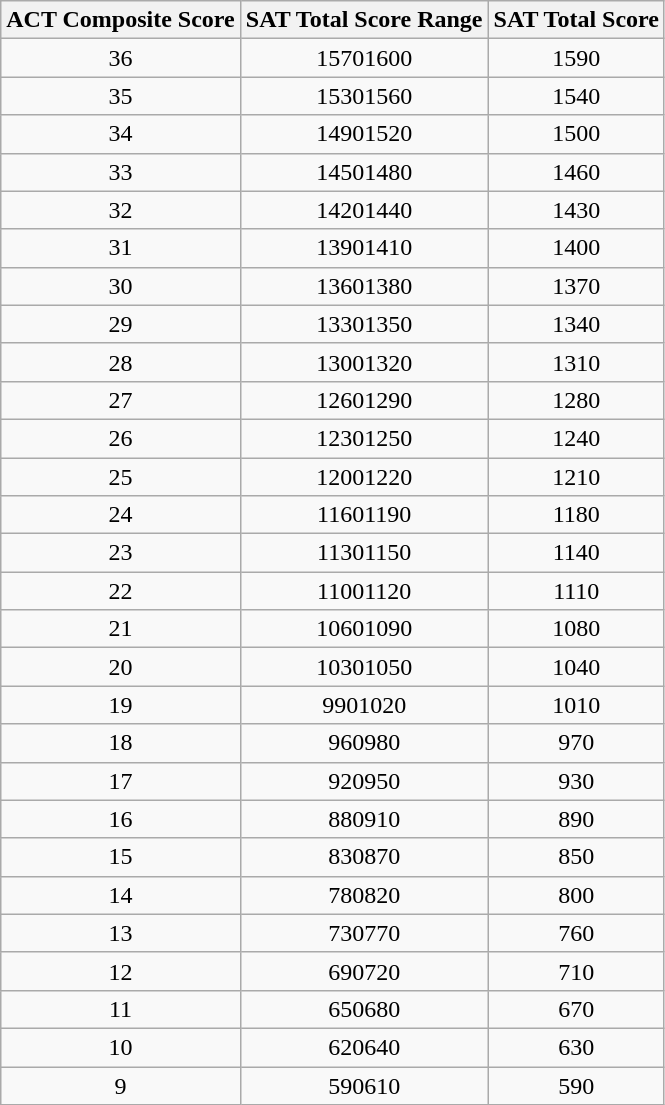<table class="wikitable" style="text-align: center;">
<tr>
<th>ACT Composite Score</th>
<th>SAT Total Score Range</th>
<th>SAT Total Score</th>
</tr>
<tr>
<td>36</td>
<td>15701600</td>
<td>1590</td>
</tr>
<tr>
<td>35</td>
<td>15301560</td>
<td>1540</td>
</tr>
<tr>
<td>34</td>
<td>14901520</td>
<td>1500</td>
</tr>
<tr>
<td>33</td>
<td>14501480</td>
<td>1460</td>
</tr>
<tr>
<td>32</td>
<td>14201440</td>
<td>1430</td>
</tr>
<tr>
<td>31</td>
<td>13901410</td>
<td>1400</td>
</tr>
<tr>
<td>30</td>
<td>13601380</td>
<td>1370</td>
</tr>
<tr>
<td>29</td>
<td>13301350</td>
<td>1340</td>
</tr>
<tr>
<td>28</td>
<td>13001320</td>
<td>1310</td>
</tr>
<tr>
<td>27</td>
<td>12601290</td>
<td>1280</td>
</tr>
<tr>
<td>26</td>
<td>12301250</td>
<td>1240</td>
</tr>
<tr>
<td>25</td>
<td>12001220</td>
<td>1210</td>
</tr>
<tr>
<td>24</td>
<td>11601190</td>
<td>1180</td>
</tr>
<tr>
<td>23</td>
<td>11301150</td>
<td>1140</td>
</tr>
<tr>
<td>22</td>
<td>11001120</td>
<td>1110</td>
</tr>
<tr>
<td>21</td>
<td>10601090</td>
<td>1080</td>
</tr>
<tr>
<td>20</td>
<td>10301050</td>
<td>1040</td>
</tr>
<tr>
<td>19</td>
<td>9901020</td>
<td>1010</td>
</tr>
<tr>
<td>18</td>
<td>960980</td>
<td>970</td>
</tr>
<tr>
<td>17</td>
<td>920950</td>
<td>930</td>
</tr>
<tr>
<td>16</td>
<td>880910</td>
<td>890</td>
</tr>
<tr>
<td>15</td>
<td>830870</td>
<td>850</td>
</tr>
<tr>
<td>14</td>
<td>780820</td>
<td>800</td>
</tr>
<tr>
<td>13</td>
<td>730770</td>
<td>760</td>
</tr>
<tr>
<td>12</td>
<td>690720</td>
<td>710</td>
</tr>
<tr>
<td>11</td>
<td>650680</td>
<td>670</td>
</tr>
<tr>
<td>10</td>
<td>620640</td>
<td>630</td>
</tr>
<tr>
<td>9</td>
<td>590610</td>
<td>590</td>
</tr>
</table>
